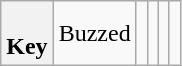<table class="wikitable">
<tr>
<th><br>Key</th>
<td> Buzzed</td>
<td></td>
<td></td>
<td></td>
<td></td>
</tr>
</table>
